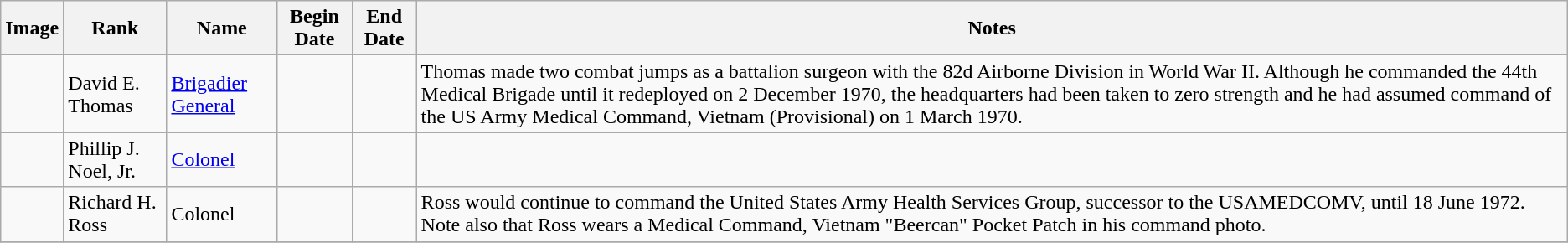<table class="wikitable sortable">
<tr>
<th class=unsortable>Image</th>
<th class=unsortable>Rank</th>
<th>Name</th>
<th>Begin Date</th>
<th>End Date</th>
<th class=unsortable>Notes</th>
</tr>
<tr>
<td></td>
<td Sortname>David E. Thomas</td>
<td><a href='#'>Brigadier General</a></td>
<td align=center></td>
<td align=center></td>
<td>Thomas made two combat jumps as a battalion surgeon with the 82d Airborne Division in World War II. Although he commanded the 44th Medical Brigade until it redeployed on 2 December 1970, the headquarters had been taken to zero strength and he had assumed command of the US Army Medical Command, Vietnam (Provisional) on 1 March 1970.</td>
</tr>
<tr>
<td></td>
<td>Phillip J. Noel, Jr.</td>
<td><a href='#'>Colonel</a></td>
<td align=center></td>
<td align=center></td>
<td></td>
</tr>
<tr>
<td></td>
<td>Richard H. Ross</td>
<td>Colonel</td>
<td align=center></td>
<td></td>
<td>Ross would continue to command the United States Army Health Services Group, successor to the USAMEDCOMV, until 18 June 1972. Note also that Ross wears a Medical Command, Vietnam "Beercan" Pocket Patch in his command photo.</td>
</tr>
<tr>
</tr>
</table>
